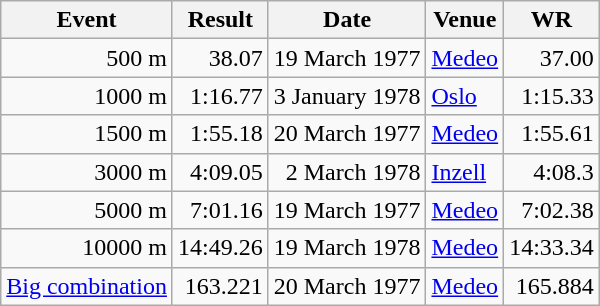<table class="wikitable">
<tr>
<th>Event</th>
<th>Result</th>
<th>Date</th>
<th>Venue</th>
<th>WR</th>
</tr>
<tr align="right">
<td>500 m</td>
<td>38.07</td>
<td>19 March 1977</td>
<td align="left"><a href='#'>Medeo</a></td>
<td>37.00</td>
</tr>
<tr align="right">
<td>1000 m</td>
<td>1:16.77</td>
<td>3 January 1978</td>
<td align="left"><a href='#'>Oslo</a></td>
<td>1:15.33</td>
</tr>
<tr align="right">
<td>1500 m</td>
<td>1:55.18</td>
<td>20 March 1977</td>
<td align="left"><a href='#'>Medeo</a></td>
<td>1:55.61</td>
</tr>
<tr align="right">
<td>3000 m</td>
<td>4:09.05</td>
<td>2 March 1978</td>
<td align="left"><a href='#'>Inzell</a></td>
<td>4:08.3</td>
</tr>
<tr align="right">
<td>5000 m</td>
<td>7:01.16</td>
<td>19 March 1977</td>
<td align="left"><a href='#'>Medeo</a></td>
<td>7:02.38</td>
</tr>
<tr align="right">
<td>10000 m</td>
<td>14:49.26</td>
<td>19 March 1978</td>
<td align="left"><a href='#'>Medeo</a></td>
<td>14:33.34</td>
</tr>
<tr align="right">
<td><a href='#'>Big combination</a></td>
<td>163.221</td>
<td>20 March 1977</td>
<td align="left"><a href='#'>Medeo</a></td>
<td>165.884</td>
</tr>
</table>
